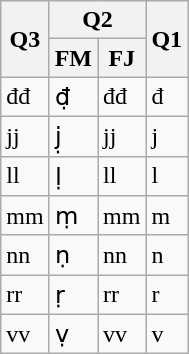<table class="wikitable">
<tr>
<th rowspan="2">Q3</th>
<th colspan="2">Q2</th>
<th rowspan="2">Q1</th>
</tr>
<tr>
<th>FM</th>
<th>FJ</th>
</tr>
<tr>
<td>đđ</td>
<td>đ̣</td>
<td>đđ</td>
<td>đ</td>
</tr>
<tr>
<td>jj</td>
<td>j̣</td>
<td>jj</td>
<td>j</td>
</tr>
<tr>
<td>ll</td>
<td>ḷ</td>
<td>ll</td>
<td>l</td>
</tr>
<tr>
<td>mm</td>
<td>ṃ</td>
<td>mm</td>
<td>m</td>
</tr>
<tr>
<td>nn</td>
<td>ṇ</td>
<td>nn</td>
<td>n</td>
</tr>
<tr>
<td>rr</td>
<td>ṛ</td>
<td>rr</td>
<td>r</td>
</tr>
<tr>
<td>vv</td>
<td>ṿ</td>
<td>vv</td>
<td>v</td>
</tr>
</table>
